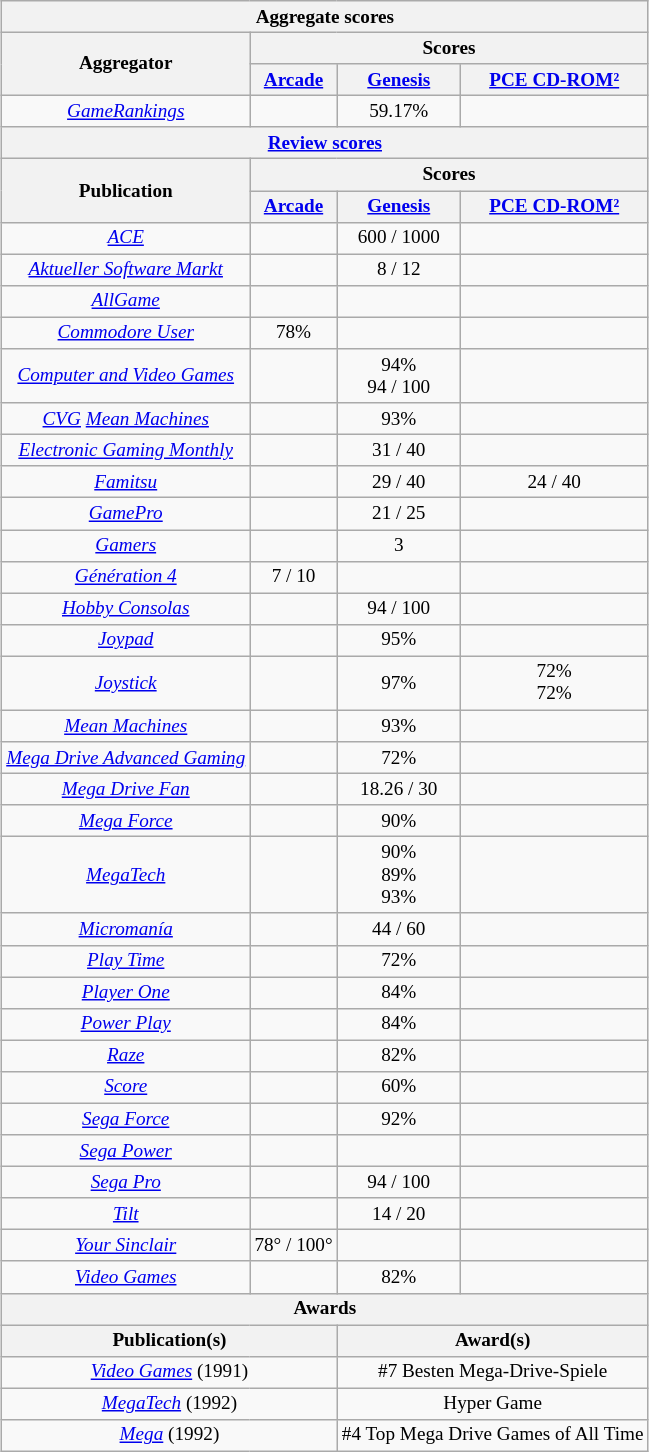<table class="wikitable" style="float:right; font-size:80%; text-align:center; margin:1em; margin-top:0; padding:0;" cellpadding="0">
<tr>
<th colspan=4 style="font-size: 100%">Aggregate scores</th>
</tr>
<tr>
<th rowspan=2>Aggregator</th>
<th colspan=3>Scores</th>
</tr>
<tr>
<th><a href='#'>Arcade</a></th>
<th><a href='#'>Genesis</a></th>
<th><a href='#'>PCE CD-ROM²</a></th>
</tr>
<tr>
<td><em><a href='#'>GameRankings</a></em></td>
<td></td>
<td>59.17%</td>
<td></td>
</tr>
<tr>
<th colspan=4 style="font-size: 100%"><a href='#'>Review scores</a></th>
</tr>
<tr>
<th rowspan=2>Publication</th>
<th colspan=3>Scores</th>
</tr>
<tr>
<th><a href='#'>Arcade</a></th>
<th><a href='#'>Genesis</a></th>
<th><a href='#'>PCE CD-ROM²</a></th>
</tr>
<tr>
<td><em><a href='#'>ACE</a></em></td>
<td></td>
<td>600 / 1000</td>
<td></td>
</tr>
<tr>
<td><em><a href='#'>Aktueller Software Markt</a></em></td>
<td></td>
<td>8 / 12</td>
<td></td>
</tr>
<tr>
<td><em><a href='#'>AllGame</a></em></td>
<td></td>
<td></td>
<td></td>
</tr>
<tr>
<td><em><a href='#'>Commodore User</a></em></td>
<td>78%</td>
<td></td>
<td></td>
</tr>
<tr>
<td><em><a href='#'>Computer and Video Games</a></em></td>
<td></td>
<td>94%<br>94 / 100</td>
<td></td>
</tr>
<tr>
<td><em><a href='#'>CVG</a> <a href='#'>Mean Machines</a></em></td>
<td></td>
<td>93%</td>
<td></td>
</tr>
<tr>
<td><em><a href='#'>Electronic Gaming Monthly</a></em></td>
<td></td>
<td>31 / 40</td>
<td></td>
</tr>
<tr>
<td><em><a href='#'>Famitsu</a></em></td>
<td></td>
<td>29 / 40</td>
<td>24 / 40</td>
</tr>
<tr>
<td><em><a href='#'>GamePro</a></em></td>
<td></td>
<td>21 / 25</td>
<td></td>
</tr>
<tr>
<td><em><a href='#'>Gamers</a></em></td>
<td></td>
<td>3</td>
<td></td>
</tr>
<tr>
<td><em><a href='#'>Génération 4</a></em></td>
<td>7 / 10</td>
<td></td>
<td></td>
</tr>
<tr>
<td><em><a href='#'>Hobby Consolas</a></em></td>
<td></td>
<td>94 / 100</td>
<td></td>
</tr>
<tr>
<td><em><a href='#'>Joypad</a></em></td>
<td></td>
<td>95%</td>
<td></td>
</tr>
<tr>
<td><em><a href='#'>Joystick</a></em></td>
<td></td>
<td>97%</td>
<td>72%<br>72%</td>
</tr>
<tr>
<td><em><a href='#'>Mean Machines</a></em></td>
<td></td>
<td>93%</td>
<td></td>
</tr>
<tr>
<td><em><a href='#'>Mega Drive Advanced Gaming</a></em></td>
<td></td>
<td>72%</td>
<td></td>
</tr>
<tr>
<td><em><a href='#'>Mega Drive Fan</a></em></td>
<td></td>
<td>18.26 / 30</td>
<td></td>
</tr>
<tr>
<td><em><a href='#'>Mega Force</a></em></td>
<td></td>
<td>90%</td>
<td></td>
</tr>
<tr>
<td><em><a href='#'>MegaTech</a></em></td>
<td></td>
<td>90%<br>89%<br>93%</td>
<td></td>
</tr>
<tr>
<td><em><a href='#'>Micromanía</a></em></td>
<td></td>
<td>44 / 60</td>
<td></td>
</tr>
<tr>
<td><em><a href='#'>Play Time</a></em></td>
<td></td>
<td>72%</td>
<td></td>
</tr>
<tr>
<td><em><a href='#'>Player One</a></em></td>
<td></td>
<td>84%</td>
<td></td>
</tr>
<tr>
<td><em><a href='#'>Power Play</a></em></td>
<td></td>
<td>84%</td>
<td></td>
</tr>
<tr>
<td><em><a href='#'>Raze</a></em></td>
<td></td>
<td>82%</td>
<td></td>
</tr>
<tr>
<td><em><a href='#'>Score</a></em></td>
<td></td>
<td>60%</td>
<td></td>
</tr>
<tr>
<td><em><a href='#'>Sega Force</a></em></td>
<td></td>
<td>92%</td>
<td></td>
</tr>
<tr>
<td><em><a href='#'>Sega Power</a></em></td>
<td></td>
<td></td>
<td></td>
</tr>
<tr>
<td><em><a href='#'>Sega Pro</a></em></td>
<td></td>
<td>94 / 100</td>
<td></td>
</tr>
<tr>
<td><em><a href='#'>Tilt</a></em></td>
<td></td>
<td>14 / 20</td>
<td></td>
</tr>
<tr>
<td><em><a href='#'>Your Sinclair</a></em></td>
<td>78° / 100°</td>
<td></td>
<td></td>
</tr>
<tr>
<td><em><a href='#'>Video Games</a></em></td>
<td></td>
<td>82%</td>
<td></td>
</tr>
<tr>
<th colspan=4>Awards</th>
</tr>
<tr>
<th colspan="2">Publication(s)</th>
<th colspan=3>Award(s)</th>
</tr>
<tr>
<td colspan=2><em><a href='#'>Video Games</a></em> (1991)</td>
<td colspan=2>#7 Besten Mega-Drive-Spiele</td>
</tr>
<tr>
<td colspan=2><em><a href='#'>MegaTech</a></em> (1992)</td>
<td colspan=2>Hyper Game</td>
</tr>
<tr>
<td colspan=2><em><a href='#'>Mega</a></em> (1992)</td>
<td colspan=2>#4 Top Mega Drive Games of All Time</td>
</tr>
</table>
